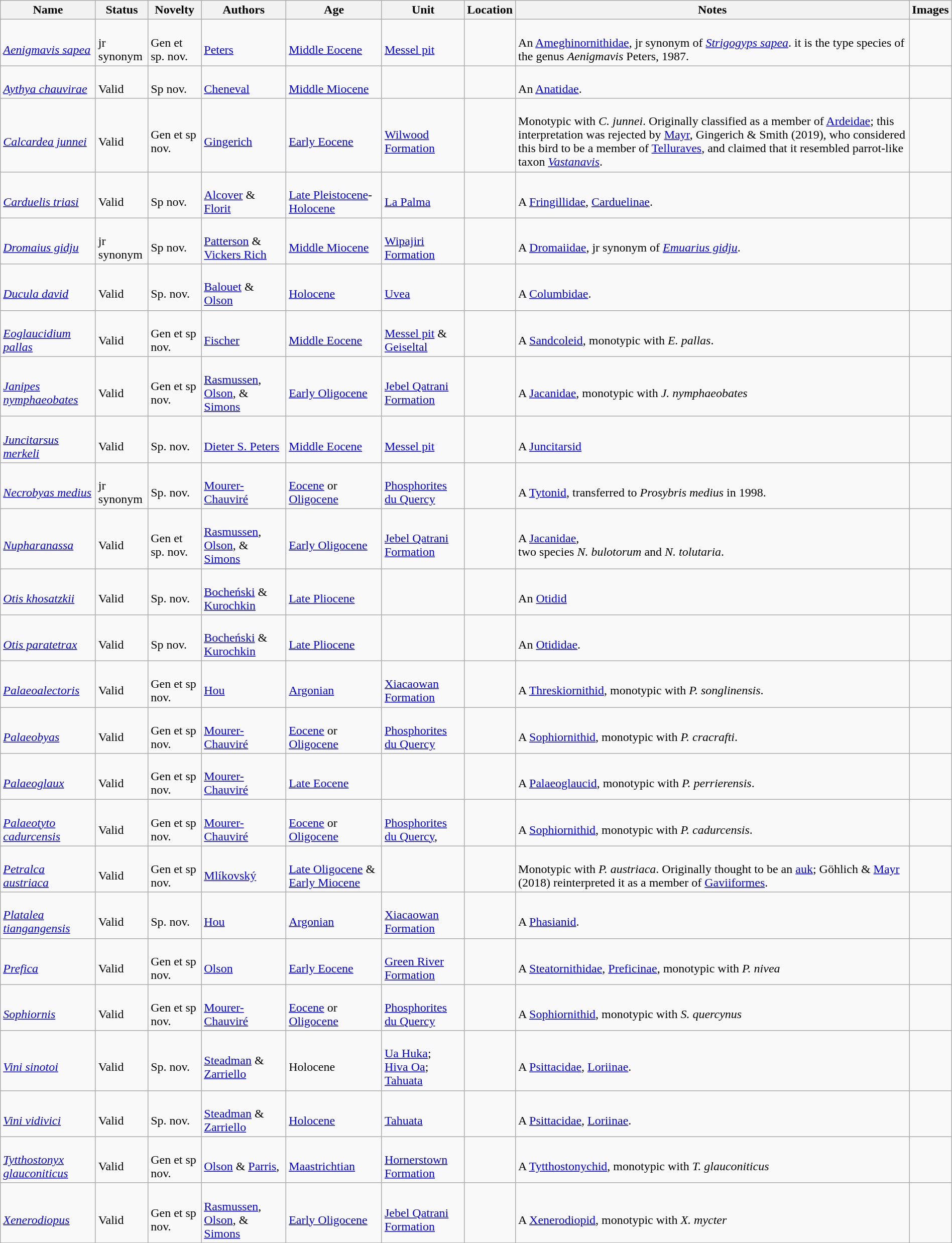<table class="wikitable sortable" align="center" width="100%">
<tr>
<th>Name</th>
<th>Status</th>
<th>Novelty</th>
<th>Authors</th>
<th>Age</th>
<th>Unit</th>
<th>Location</th>
<th>Notes</th>
<th>Images</th>
</tr>
<tr>
<td><br><em><a href='#'>Aenigmavis sapea</a></em> </td>
<td><br>jr synonym</td>
<td><br>Gen et sp. nov.</td>
<td><br><a href='#'>Peters</a></td>
<td><br><a href='#'>Middle Eocene</a></td>
<td><br><a href='#'>Messel pit</a></td>
<td><br></td>
<td><br>An <a href='#'>Ameghinornithidae</a>, jr synonym of <em><a href='#'>Strigogyps sapea</a></em>. it is the type species of the genus <em>Aenigmavis</em> Peters, 1987.</td>
<td></td>
</tr>
<tr>
<td><br><em><a href='#'>Aythya chauvirae</a></em> </td>
<td><br>Valid</td>
<td><br>Sp nov.</td>
<td><br><a href='#'>Cheneval</a></td>
<td><br><a href='#'>Middle Miocene</a></td>
<td></td>
<td><br></td>
<td><br>An <a href='#'>Anatidae</a>.</td>
<td></td>
</tr>
<tr>
<td><br><em><a href='#'>Calcardea junnei</a></em> </td>
<td><br>Valid</td>
<td><br>Gen et sp nov.</td>
<td><br><a href='#'>Gingerich</a></td>
<td><br><a href='#'>Early Eocene</a></td>
<td><br><a href='#'>Wilwood Formation</a></td>
<td><br></td>
<td><br>Monotypic with <em>C. junnei</em>. Originally classified as a member of <a href='#'>Ardeidae</a>; this interpretation was rejected by <a href='#'>Mayr</a>, Gingerich & Smith (2019), who considered this bird to be a member of <a href='#'>Telluraves</a>, and claimed that it resembled parrot-like taxon <em><a href='#'>Vastanavis</a></em>.</td>
<td></td>
</tr>
<tr>
<td><br><em><a href='#'>Carduelis triasi</a></em> </td>
<td><br>Valid</td>
<td><br>Sp nov.</td>
<td><br><a href='#'>Alcover</a> & <a href='#'>Florit</a></td>
<td><br><a href='#'>Late Pleistocene</a>-<a href='#'>Holocene</a></td>
<td><br><a href='#'>La Palma</a></td>
<td><br></td>
<td><br>A <a href='#'>Fringillidae</a>, <a href='#'>Carduelinae</a>.</td>
<td></td>
</tr>
<tr>
<td><br><em><a href='#'>Dromaius gidju</a></em> </td>
<td><br>jr synonym</td>
<td><br>Sp nov.</td>
<td><br><a href='#'>Patterson</a> & <a href='#'>Vickers Rich</a></td>
<td><br><a href='#'>Middle Miocene</a></td>
<td><br><a href='#'>Wipajiri Formation</a></td>
<td><br></td>
<td><br>A <a href='#'>Dromaiidae</a>,  jr synonym of <em><a href='#'>Emuarius gidju</a></em>.</td>
<td></td>
</tr>
<tr>
<td><br><em><a href='#'>Ducula david</a></em> </td>
<td><br>Valid</td>
<td><br>Sp. nov.</td>
<td><br><a href='#'>Balouet</a> & <a href='#'>Olson</a></td>
<td><br><a href='#'>Holocene</a></td>
<td><br><a href='#'>Uvea</a></td>
<td><br></td>
<td><br>A <a href='#'>Columbidae</a>.</td>
<td></td>
</tr>
<tr>
<td><br><em><a href='#'>Eoglaucidium pallas</a></em> </td>
<td><br>Valid</td>
<td><br>Gen et sp nov.</td>
<td><br><a href='#'>Fischer</a></td>
<td><br><a href='#'>Middle Eocene</a></td>
<td><br><a href='#'>Messel pit</a> & <a href='#'>Geiseltal</a></td>
<td><br></td>
<td><br>A <a href='#'>Sandcoleid</a>, monotypic with <em>E. pallas</em>.</td>
<td></td>
</tr>
<tr>
<td><br><em><a href='#'>Janipes nymphaeobates</a></em> </td>
<td><br>Valid</td>
<td><br>Gen et sp nov.</td>
<td><br><a href='#'>Rasmussen</a>, <a href='#'>Olson</a>, & <a href='#'>Simons</a></td>
<td><br><a href='#'>Early Oligocene</a></td>
<td><br><a href='#'>Jebel Qatrani Formation</a></td>
<td><br></td>
<td><br>A <a href='#'>Jacanidae</a>, monotypic with <em>J. nymphaeobates</em></td>
<td></td>
</tr>
<tr>
<td><br><em><a href='#'>Juncitarsus merkeli</a></em> </td>
<td><br>Valid</td>
<td><br>Sp. nov.</td>
<td><br><a href='#'>Dieter S. Peters</a></td>
<td><br><a href='#'>Middle Eocene</a></td>
<td><br><a href='#'>Messel pit</a></td>
<td><br></td>
<td><br>A <a href='#'>Juncitarsid</a></td>
<td></td>
</tr>
<tr>
<td><br><em><a href='#'>Necrobyas medius</a></em> </td>
<td><br>jr synonym</td>
<td><br>Sp. nov.</td>
<td><br><a href='#'>Mourer-Chauviré</a></td>
<td><br><a href='#'>Eocene</a> or <a href='#'>Oligocene</a></td>
<td><br><a href='#'>Phosphorites du Quercy</a></td>
<td><br></td>
<td><br>A <a href='#'>Tytonid</a>, transferred to <em>Prosybris medius</em> in 1998.</td>
<td></td>
</tr>
<tr>
<td><br><em><a href='#'>Nupharanassa</a></em> </td>
<td><br>Valid</td>
<td><br>Gen et sp. nov.</td>
<td><br><a href='#'>Rasmussen</a>, <a href='#'>Olson</a>,  & <a href='#'>Simons</a></td>
<td><br><a href='#'>Early Oligocene</a></td>
<td><br><a href='#'>Jebel Qatrani Formation</a></td>
<td><br></td>
<td><br>A <a href='#'>Jacanidae</a>, <br>two species <em>N. bulotorum</em> and <em>N. tolutaria</em>.</td>
<td></td>
</tr>
<tr>
<td><br><em><a href='#'>Otis khosatzkii</a></em> </td>
<td><br>Valid</td>
<td><br>Sp. nov.</td>
<td><br><a href='#'>Bocheński</a> & <a href='#'>Kurochkin</a></td>
<td><br><a href='#'>Late Pliocene</a></td>
<td></td>
<td><br></td>
<td><br>An <a href='#'>Otidid</a></td>
<td></td>
</tr>
<tr>
<td><br><em><a href='#'>Otis paratetrax</a></em> </td>
<td><br>Valid</td>
<td><br>Sp nov.</td>
<td><br><a href='#'>Bocheński</a> &  <a href='#'>Kurochkin</a></td>
<td><br><a href='#'>Late Pliocene</a></td>
<td></td>
<td><br><br> </td>
<td><br>An <a href='#'>Otididae</a>.</td>
<td></td>
</tr>
<tr>
<td><br><em><a href='#'>Palaeoalectoris</a></em> </td>
<td><br>Valid</td>
<td><br>Gen et sp nov.</td>
<td><br><a href='#'>Hou</a></td>
<td><br><a href='#'>Argonian</a></td>
<td><br><a href='#'>Xiacaowan Formation</a></td>
<td><br></td>
<td><br>A <a href='#'>Threskiornithid</a>, monotypic with <em>P. songlinensis</em>.</td>
<td></td>
</tr>
<tr>
<td><br><em><a href='#'>Palaeobyas</a></em> </td>
<td><br>Valid</td>
<td><br>Gen et sp nov.</td>
<td><br><a href='#'>Mourer-Chauviré</a></td>
<td><br><a href='#'>Eocene</a> or <a href='#'>Oligocene</a></td>
<td><br><a href='#'>Phosphorites du Quercy</a></td>
<td><br></td>
<td><br>A <a href='#'>Sophiornithid</a>, monotypic with <em>P. cracrafti</em>.</td>
<td></td>
</tr>
<tr>
<td><br><em><a href='#'>Palaeoglaux</a></em> </td>
<td><br>Valid</td>
<td><br>Gen et sp nov.</td>
<td><br><a href='#'>Mourer-Chauviré</a></td>
<td><br><a href='#'>Late Eocene</a></td>
<td></td>
<td><br></td>
<td><br>A <a href='#'>Palaeoglaucid</a>, monotypic with <em>P. perrierensis</em>.</td>
<td></td>
</tr>
<tr>
<td><br><em><a href='#'>Palaeotyto cadurcensis</a></em> </td>
<td><br>Valid</td>
<td><br>Gen et sp nov.</td>
<td><br><a href='#'>Mourer-Chauviré</a></td>
<td><br><a href='#'>Eocene</a> or <a href='#'>Oligocene</a></td>
<td><br><a href='#'>Phosphorites du Quercy</a>,</td>
<td><br></td>
<td><br>A <a href='#'>Sophiornithid</a>, monotypic with <em>P. cadurcensis</em>.</td>
<td></td>
</tr>
<tr>
<td><br><em><a href='#'>Petralca austriaca</a></em> </td>
<td><br>Valid</td>
<td><br>Gen et sp nov.</td>
<td><br><a href='#'>Mlíkovský</a></td>
<td><br><a href='#'>Late Oligocene</a> & <a href='#'>Early Miocene</a></td>
<td></td>
<td><br></td>
<td><br>Monotypic with <em>P. austriaca</em>. Originally thought to be an <a href='#'>auk</a>; Göhlich & <a href='#'>Mayr</a> (2018) reinterpreted it as a member of <a href='#'>Gaviiformes</a>.</td>
<td></td>
</tr>
<tr>
<td><br><em><a href='#'>Platalea tiangangensis</a></em> </td>
<td><br>Valid</td>
<td><br>Sp. nov.</td>
<td><br><a href='#'>Hou</a></td>
<td><br><a href='#'>Argonian</a></td>
<td><br><a href='#'>Xiacaowan Formation</a></td>
<td><br></td>
<td><br>A <a href='#'>Phasianid</a>.</td>
<td></td>
</tr>
<tr>
<td><br><em><a href='#'>Prefica</a></em> </td>
<td><br>Valid</td>
<td><br>Gen et sp nov.</td>
<td><br><a href='#'>Olson</a></td>
<td><br><a href='#'>Early Eocene</a></td>
<td><br><a href='#'>Green River Formation</a></td>
<td><br></td>
<td><br>A <a href='#'>Steatornithidae</a>, <a href='#'>Preficinae</a>, monotypic with <em>P. nivea</em></td>
<td></td>
</tr>
<tr>
<td><br><em><a href='#'>Sophiornis</a></em></td>
<td><br>Valid</td>
<td><br>Gen et sp nov.</td>
<td><br><a href='#'>Mourer-Chauviré</a></td>
<td><br><a href='#'>Eocene</a> or <a href='#'>Oligocene</a></td>
<td><br><a href='#'>Phosphorites du Quercy</a></td>
<td><br></td>
<td><br>A <a href='#'>Sophiornithid</a>, monotypic with <em>S. quercynus</em></td>
<td></td>
</tr>
<tr>
<td><br><em><a href='#'>Vini sinotoi</a></em> </td>
<td><br>Valid</td>
<td><br>Sp. nov.</td>
<td><br><a href='#'>Steadman</a> & <a href='#'>Zarriello</a></td>
<td><br>Holocene</td>
<td><br><a href='#'>Ua Huka</a>;<br> <a href='#'>Hiva Oa</a>; <br> <a href='#'>Tahuata</a></td>
<td><br></td>
<td><br>A <a href='#'>Psittacidae</a>, <a href='#'>Loriinae</a>.</td>
<td></td>
</tr>
<tr>
<td><br><em><a href='#'>Vini vidivici</a></em> </td>
<td><br>Valid</td>
<td><br>Sp. nov.</td>
<td><br><a href='#'>Steadman</a> & <a href='#'>Zarriello</a></td>
<td><br><a href='#'>Holocene</a></td>
<td><br><a href='#'>Tahuata</a></td>
<td><br></td>
<td><br>A <a href='#'>Psittacidae</a>, <a href='#'>Loriinae</a>.</td>
<td></td>
</tr>
<tr>
<td><br><em><a href='#'>Tytthostonyx glauconiticus</a></em> </td>
<td><br>Valid</td>
<td><br>Gen et sp nov.</td>
<td><br><a href='#'>Olson</a> &  <a href='#'>Parris</a>,</td>
<td><br><a href='#'>Maastrichtian</a></td>
<td><br><a href='#'>Hornerstown Formation</a></td>
<td><br></td>
<td><br>A <a href='#'>Tytthostonychid</a>, monotypic with <em>T. glauconiticus</em></td>
<td></td>
</tr>
<tr>
<td><br><em><a href='#'>Xenerodiopus</a></em> </td>
<td><br>Valid</td>
<td><br>Gen et sp nov.</td>
<td><br><a href='#'>Rasmussen</a>, <a href='#'>Olson</a>, & <a href='#'>Simons</a></td>
<td><br><a href='#'>Early Oligocene</a></td>
<td><br><a href='#'>Jebel Qatrani Formation</a></td>
<td><br></td>
<td><br>A <a href='#'>Xenerodiopid</a>, monotypic with <em>X. mycter</em></td>
<td></td>
</tr>
</table>
